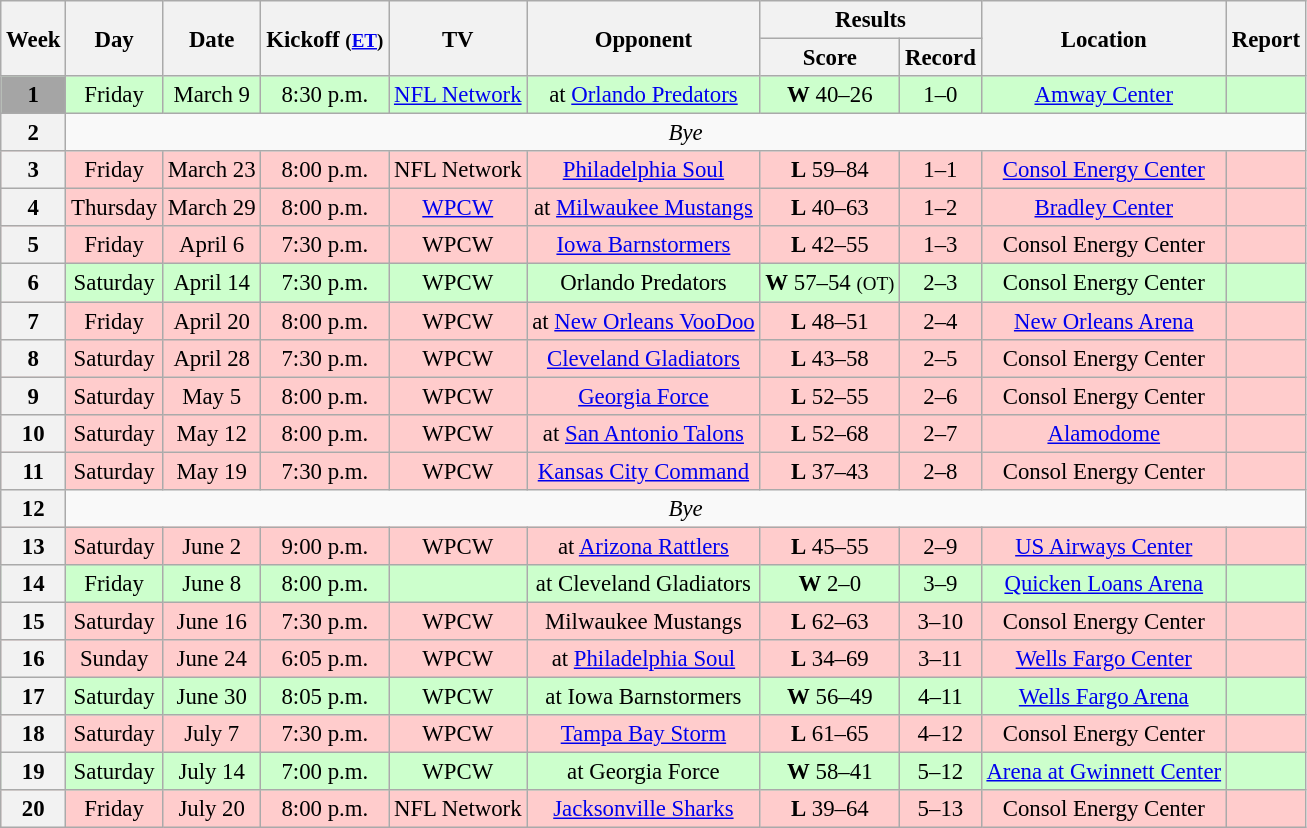<table class="wikitable" style="font-size: 95%;">
<tr>
<th rowspan="2">Week</th>
<th rowspan="2">Day</th>
<th rowspan="2">Date</th>
<th rowspan="2">Kickoff <small>(<a href='#'>ET</a>)</small></th>
<th rowspan="2">TV</th>
<th rowspan="2">Opponent</th>
<th colspan="2">Results</th>
<th rowspan="2">Location</th>
<th rowspan="2">Report</th>
</tr>
<tr>
<th>Score</th>
<th>Record</th>
</tr>
<tr style="background:#cfc">
<th style="background:#a5a5a5; text-align:center;">1</th>
<td align="center">Friday</td>
<td align="center">March 9</td>
<td align="center">8:30 p.m.</td>
<td align="center"><a href='#'>NFL Network</a></td>
<td align="center">at <a href='#'>Orlando Predators</a></td>
<td align="center"><strong>W</strong> 40–26</td>
<td align="center">1–0</td>
<td align="center"><a href='#'>Amway Center</a></td>
<td align="center"></td>
</tr>
<tr style=>
<th align="center">2</th>
<td colspan="9" align="center" valign="middle"><em>Bye</em></td>
</tr>
<tr style="background:#fcc">
<th align="center">3</th>
<td align="center">Friday</td>
<td align="center">March 23</td>
<td align="center">8:00 p.m.</td>
<td align="center">NFL Network</td>
<td align="center"><a href='#'>Philadelphia Soul</a></td>
<td align="center"><strong>L</strong> 59–84</td>
<td align="center">1–1</td>
<td align="center"><a href='#'>Consol Energy Center</a></td>
<td align="center"></td>
</tr>
<tr style="background:#fcc">
<th align="center">4</th>
<td align="center">Thursday</td>
<td align="center">March 29</td>
<td align="center">8:00 p.m.</td>
<td align="center"><a href='#'>WPCW</a></td>
<td align="center">at <a href='#'>Milwaukee Mustangs</a></td>
<td align="center"><strong>L</strong> 40–63</td>
<td align="center">1–2</td>
<td align="center"><a href='#'>Bradley Center</a></td>
<td align="center"></td>
</tr>
<tr style="background:#fcc">
<th align="center">5</th>
<td align="center">Friday</td>
<td align="center">April 6</td>
<td align="center">7:30 p.m.</td>
<td align="center">WPCW</td>
<td align="center"><a href='#'>Iowa Barnstormers</a></td>
<td align="center"><strong>L</strong> 42–55</td>
<td align="center">1–3</td>
<td align="center">Consol Energy Center</td>
<td align="center"></td>
</tr>
<tr style="background:#cfc">
<th align="center">6</th>
<td align="center">Saturday</td>
<td align="center">April 14</td>
<td align="center">7:30 p.m.</td>
<td align="center">WPCW</td>
<td align="center">Orlando Predators</td>
<td align="center"><strong>W</strong> 57–54 <small>(OT)</small></td>
<td align="center">2–3</td>
<td align="center">Consol Energy Center</td>
<td align="center"></td>
</tr>
<tr style="background:#fcc">
<th align="center">7</th>
<td align="center">Friday</td>
<td align="center">April 20</td>
<td align="center">8:00 p.m.</td>
<td align="center">WPCW</td>
<td align="center">at <a href='#'>New Orleans VooDoo</a></td>
<td align="center"><strong>L</strong> 48–51</td>
<td align="center">2–4</td>
<td align="center"><a href='#'>New Orleans Arena</a></td>
<td align="center"></td>
</tr>
<tr style="background:#fcc">
<th align="center">8</th>
<td align="center">Saturday</td>
<td align="center">April 28</td>
<td align="center">7:30 p.m.</td>
<td align="center">WPCW</td>
<td align="center"><a href='#'>Cleveland Gladiators</a></td>
<td align="center"><strong>L</strong> 43–58</td>
<td align="center">2–5</td>
<td align="center">Consol Energy Center</td>
<td align="center"></td>
</tr>
<tr style="background:#fcc">
<th align="center">9</th>
<td align="center">Saturday</td>
<td align="center">May 5</td>
<td align="center">8:00 p.m.</td>
<td align="center">WPCW</td>
<td align="center"><a href='#'>Georgia Force</a></td>
<td align="center"><strong>L</strong> 52–55</td>
<td align="center">2–6</td>
<td align="center">Consol Energy Center</td>
<td align="center"></td>
</tr>
<tr style="background:#fcc">
<th align="center">10</th>
<td align="center">Saturday</td>
<td align="center">May 12</td>
<td align="center">8:00 p.m.</td>
<td align="center">WPCW</td>
<td align="center">at <a href='#'>San Antonio Talons</a></td>
<td align="center"><strong>L</strong> 52–68</td>
<td align="center">2–7</td>
<td align="center"><a href='#'>Alamodome</a></td>
<td align="center"></td>
</tr>
<tr style="background:#fcc">
<th align="center">11</th>
<td align="center">Saturday</td>
<td align="center">May 19</td>
<td align="center">7:30 p.m.</td>
<td align="center">WPCW</td>
<td align="center"><a href='#'>Kansas City Command</a></td>
<td align="center"><strong>L</strong> 37–43</td>
<td align="center">2–8</td>
<td align="center">Consol Energy Center</td>
<td align="center"></td>
</tr>
<tr style=>
<th align="center">12</th>
<td colspan="9" align="center" valign="middle"><em>Bye</em></td>
</tr>
<tr style="background:#fcc">
<th align="center">13</th>
<td align="center">Saturday</td>
<td align="center">June 2</td>
<td align="center">9:00 p.m.</td>
<td align="center">WPCW</td>
<td align="center">at <a href='#'>Arizona Rattlers</a></td>
<td align="center"><strong>L</strong> 45–55</td>
<td align="center">2–9</td>
<td align="center"><a href='#'>US Airways Center</a></td>
<td align="center"></td>
</tr>
<tr style="background:#cfc">
<th align="center">14</th>
<td align="center">Friday</td>
<td align="center">June 8</td>
<td align="center">8:00 p.m.</td>
<td align="center"></td>
<td align="center">at Cleveland Gladiators</td>
<td align="center"><strong>W</strong> 2–0</td>
<td align="center">3–9</td>
<td align="center"><a href='#'>Quicken Loans Arena</a></td>
<td align="center"></td>
</tr>
<tr style="background:#fcc">
<th align="center">15</th>
<td align="center">Saturday</td>
<td align="center">June 16</td>
<td align="center">7:30 p.m.</td>
<td align="center">WPCW</td>
<td align="center">Milwaukee Mustangs</td>
<td align="center"><strong>L</strong> 62–63</td>
<td align="center">3–10</td>
<td align="center">Consol Energy Center</td>
<td align="center"></td>
</tr>
<tr style="background:#fcc">
<th align="center">16</th>
<td align="center">Sunday</td>
<td align="center">June 24</td>
<td align="center">6:05 p.m.</td>
<td align="center">WPCW</td>
<td align="center">at <a href='#'>Philadelphia Soul</a></td>
<td align="center"><strong>L</strong> 34–69</td>
<td align="center">3–11</td>
<td align="center"><a href='#'>Wells Fargo Center</a></td>
<td align="center"></td>
</tr>
<tr style="background:#cfc">
<th align="center">17</th>
<td align="center">Saturday</td>
<td align="center">June 30</td>
<td align="center">8:05 p.m.</td>
<td align="center">WPCW</td>
<td align="center">at Iowa Barnstormers</td>
<td align="center"><strong>W</strong> 56–49</td>
<td align="center">4–11</td>
<td align="center"><a href='#'>Wells Fargo Arena</a></td>
<td align="center"></td>
</tr>
<tr style="background:#fcc">
<th align="center">18</th>
<td align="center">Saturday</td>
<td align="center">July 7</td>
<td align="center">7:30 p.m.</td>
<td align="center">WPCW</td>
<td align="center"><a href='#'>Tampa Bay Storm</a></td>
<td align="center"><strong>L</strong> 61–65</td>
<td align="center">4–12</td>
<td align="center">Consol Energy Center</td>
<td align="center"></td>
</tr>
<tr style="background:#cfc">
<th align="center">19</th>
<td align="center">Saturday</td>
<td align="center">July 14</td>
<td align="center">7:00 p.m.</td>
<td align="center">WPCW</td>
<td align="center">at Georgia Force</td>
<td align="center"><strong>W</strong> 58–41</td>
<td align="center">5–12</td>
<td align="center"><a href='#'>Arena at Gwinnett Center</a></td>
<td align="center"></td>
</tr>
<tr style="background:#fcc">
<th align="center">20</th>
<td align="center">Friday</td>
<td align="center">July 20</td>
<td align="center">8:00 p.m.</td>
<td align="center">NFL Network</td>
<td align="center"><a href='#'>Jacksonville Sharks</a></td>
<td align="center"><strong>L</strong> 39–64</td>
<td align="center">5–13</td>
<td align="center">Consol Energy Center</td>
<td align="center"></td>
</tr>
</table>
